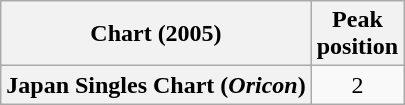<table class="wikitable plainrowheaders" style="text-align:center">
<tr>
<th scope="col">Chart (2005)</th>
<th scope="col">Peak<br>position</th>
</tr>
<tr>
<th scope="row">Japan Singles Chart (<em>Oricon</em>)</th>
<td>2</td>
</tr>
</table>
